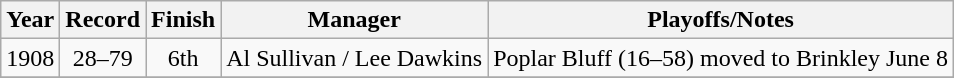<table class="wikitable" style="text-align:center">
<tr align=center>
<th>Year</th>
<th>Record</th>
<th>Finish</th>
<th>Manager</th>
<th>Playoffs/Notes</th>
</tr>
<tr align=center>
<td>1908</td>
<td>28–79</td>
<td>6th</td>
<td>Al Sullivan / Lee Dawkins</td>
<td>Poplar Bluff (16–58) moved to Brinkley June 8</td>
</tr>
<tr align=center>
</tr>
</table>
